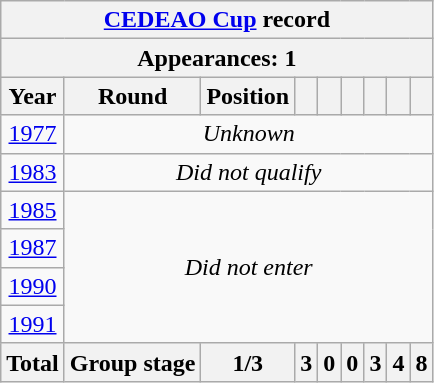<table class="wikitable" style="text-align: center;">
<tr>
<th colspan=9><a href='#'>CEDEAO Cup</a> record</th>
</tr>
<tr>
<th colspan=9>Appearances: 1</th>
</tr>
<tr>
<th>Year</th>
<th>Round</th>
<th>Position</th>
<th></th>
<th></th>
<th></th>
<th></th>
<th></th>
<th></th>
</tr>
<tr>
<td> <a href='#'>1977</a></td>
<td colspan=8><em>Unknown</em></td>
</tr>
<tr>
<td> <a href='#'>1983</a></td>
<td colspan=8><em>Did not qualify</em></td>
</tr>
<tr>
<td> <a href='#'>1985</a></td>
<td colspan=8 rowspan=4><em>Did not enter</em></td>
</tr>
<tr>
<td> <a href='#'>1987</a></td>
</tr>
<tr>
<td> <a href='#'>1990</a></td>
</tr>
<tr>
<td> <a href='#'>1991</a></td>
</tr>
<tr>
<th>Total</th>
<th>Group stage</th>
<th>1/3</th>
<th>3</th>
<th>0</th>
<th>0</th>
<th>3</th>
<th>4</th>
<th>8</th>
</tr>
</table>
